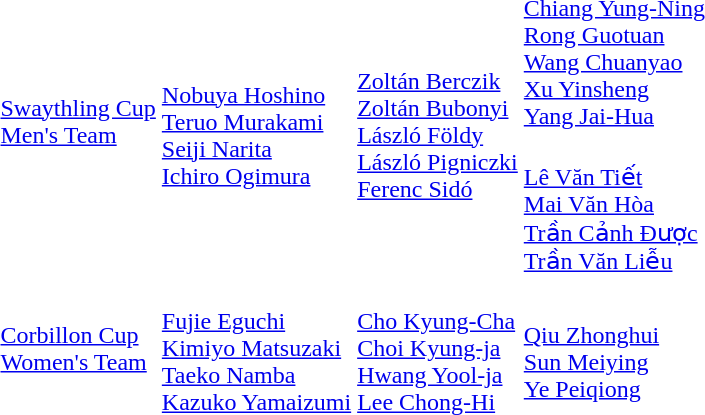<table>
<tr>
<td rowspan=2><a href='#'>Swaythling Cup<br>Men's Team</a></td>
<td rowspan=2><br><a href='#'>Nobuya Hoshino</a><br><a href='#'>Teruo Murakami</a><br><a href='#'>Seiji Narita</a><br><a href='#'>Ichiro Ogimura</a></td>
<td rowspan=2><br><a href='#'>Zoltán Berczik</a><br><a href='#'>Zoltán Bubonyi</a><br><a href='#'>László Földy</a><br><a href='#'>László Pigniczki</a><br><a href='#'>Ferenc Sidó</a></td>
<td><br><a href='#'>Chiang Yung-Ning</a><br><a href='#'>Rong Guotuan</a><br><a href='#'>Wang Chuanyao</a><br><a href='#'>Xu Yinsheng</a><br><a href='#'>Yang Jai-Hua</a></td>
</tr>
<tr>
<td><br><a href='#'>Lê Văn Tiết</a><br><a href='#'>Mai Văn Hòa</a><br><a href='#'>Trần Cảnh Được</a><br><a href='#'>Trần Văn Liễu</a></td>
</tr>
<tr>
<td><a href='#'>Corbillon Cup<br>Women's Team</a></td>
<td><br><a href='#'>Fujie Eguchi</a><br><a href='#'>Kimiyo Matsuzaki</a><br><a href='#'>Taeko Namba</a><br><a href='#'>Kazuko Yamaizumi</a></td>
<td><br><a href='#'>Cho Kyung-Cha</a><br><a href='#'>Choi Kyung-ja</a><br><a href='#'>Hwang Yool-ja</a><br><a href='#'>Lee Chong-Hi</a></td>
<td><br><a href='#'>Qiu Zhonghui</a><br><a href='#'>Sun Meiying</a><br><a href='#'>Ye Peiqiong</a></td>
</tr>
</table>
